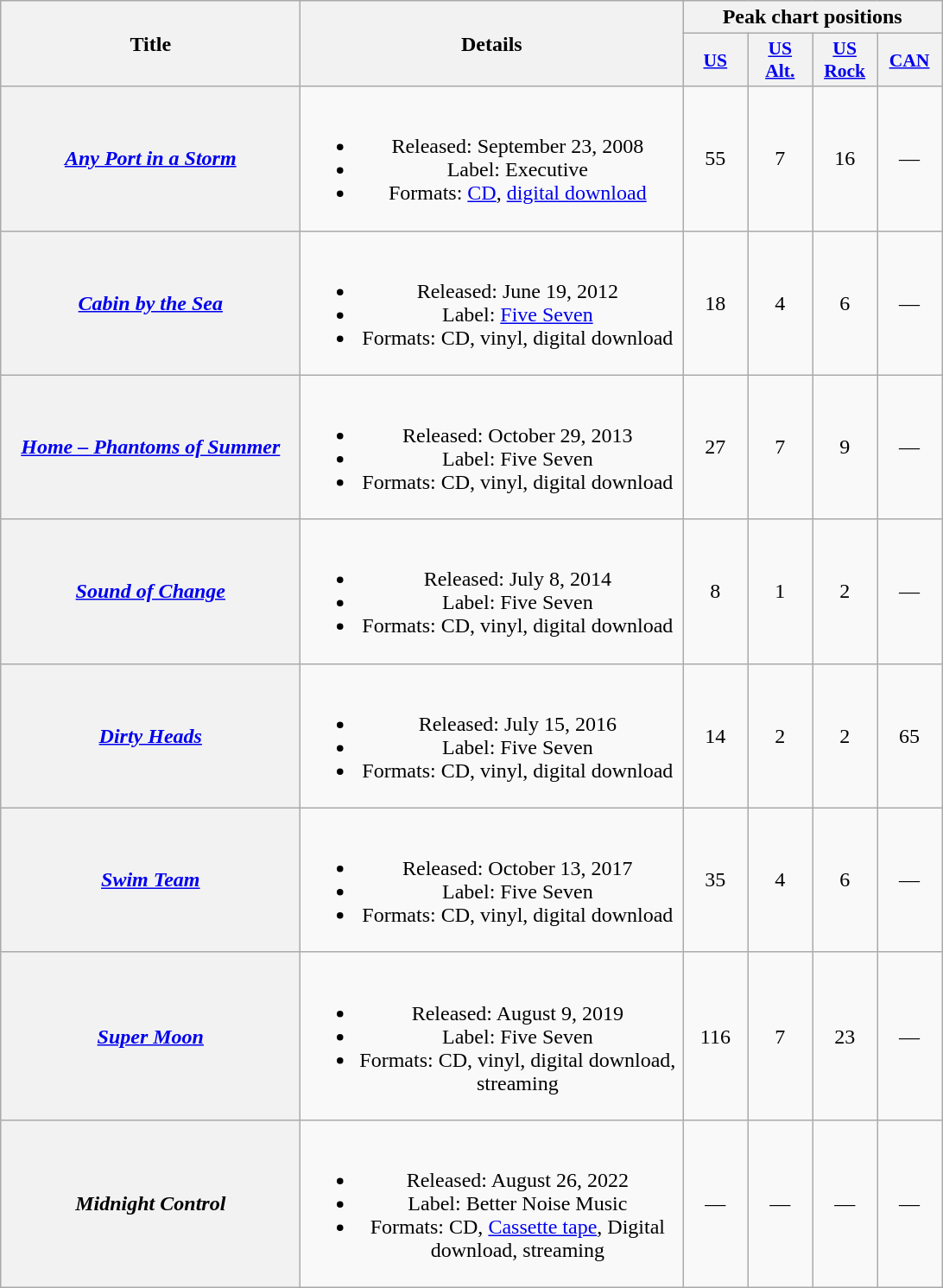<table class="wikitable plainrowheaders" style="text-align:center;">
<tr>
<th scope="col" rowspan="2" style="width:14em;">Title</th>
<th scope="col" rowspan="2" style="width:18em;">Details</th>
<th scope="col" colspan="5">Peak chart positions</th>
</tr>
<tr>
<th scope="col" style="width:3em;font-size:90%;"><a href='#'>US</a><br></th>
<th scope="col" style="width:3em;font-size:90%;"><a href='#'>US<br>Alt.</a><br></th>
<th scope="col" style="width:3em;font-size:90%;"><a href='#'>US<br>Rock</a><br></th>
<th scope="col" style="width:3em;font-size:90%;"><a href='#'>CAN</a><br></th>
</tr>
<tr>
<th scope="row"><em><a href='#'>Any Port in a Storm</a></em></th>
<td><br><ul><li>Released: September 23, 2008</li><li>Label: Executive</li><li>Formats: <a href='#'>CD</a>, <a href='#'>digital download</a></li></ul></td>
<td>55</td>
<td>7</td>
<td>16</td>
<td>—</td>
</tr>
<tr>
<th scope="row"><em><a href='#'>Cabin by the Sea</a></em></th>
<td><br><ul><li>Released: June 19, 2012</li><li>Label: <a href='#'>Five Seven</a></li><li>Formats: CD, vinyl, digital download</li></ul></td>
<td>18</td>
<td>4</td>
<td>6</td>
<td>—</td>
</tr>
<tr>
<th scope="row"><em><a href='#'>Home – Phantoms of Summer</a></em></th>
<td><br><ul><li>Released: October 29, 2013</li><li>Label: Five Seven</li><li>Formats: CD, vinyl, digital download</li></ul></td>
<td>27</td>
<td>7</td>
<td>9</td>
<td>—</td>
</tr>
<tr>
<th scope="row"><em><a href='#'>Sound of Change</a></em></th>
<td><br><ul><li>Released: July 8, 2014</li><li>Label: Five Seven</li><li>Formats: CD, vinyl, digital download</li></ul></td>
<td>8</td>
<td>1</td>
<td>2</td>
<td>—</td>
</tr>
<tr>
<th scope="row"><em><a href='#'>Dirty Heads</a></em></th>
<td><br><ul><li>Released: July 15, 2016</li><li>Label: Five Seven</li><li>Formats: CD, vinyl, digital download</li></ul></td>
<td>14</td>
<td>2</td>
<td>2</td>
<td>65</td>
</tr>
<tr>
<th scope="row"><em><a href='#'>Swim Team</a></em></th>
<td><br><ul><li>Released: October 13, 2017</li><li>Label: Five Seven</li><li>Formats: CD, vinyl, digital download</li></ul></td>
<td>35</td>
<td>4</td>
<td>6</td>
<td>—</td>
</tr>
<tr>
<th scope="row"><em><a href='#'>Super Moon</a></em></th>
<td><br><ul><li>Released: August 9, 2019</li><li>Label: Five Seven</li><li>Formats: CD, vinyl, digital download, streaming</li></ul></td>
<td>116</td>
<td>7</td>
<td>23</td>
<td>—</td>
</tr>
<tr>
<th scope="row"><em>Midnight Control</em></th>
<td><br><ul><li>Released: August 26, 2022</li><li>Label: Better Noise Music</li><li>Formats: CD, <a href='#'>Cassette tape</a>, Digital download, streaming</li></ul></td>
<td>—</td>
<td>—</td>
<td>—</td>
<td>—</td>
</tr>
</table>
